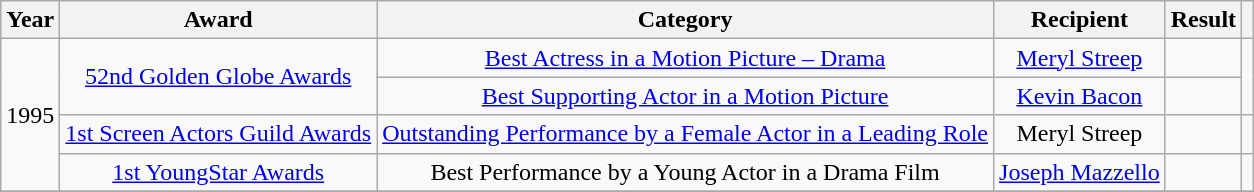<table class="wikitable sortable plainrowheaders" style="text-align:center;">
<tr>
<th scope="col">Year</th>
<th scope="col">Award</th>
<th scope="col">Category</th>
<th scope="col">Recipient</th>
<th scope="col">Result</th>
<th scope="col" class="unsortable"></th>
</tr>
<tr>
<td rowspan="4">1995</td>
<td rowspan="2"><a href='#'>52nd Golden Globe Awards</a></td>
<td><a href='#'>Best Actress in a Motion Picture – Drama</a></td>
<td><a href='#'>Meryl Streep</a></td>
<td></td>
<td rowspan="2"></td>
</tr>
<tr>
<td><a href='#'>Best Supporting Actor in a Motion Picture</a></td>
<td><a href='#'>Kevin Bacon</a></td>
<td></td>
</tr>
<tr>
<td><a href='#'>1st Screen Actors Guild Awards</a></td>
<td><a href='#'>Outstanding Performance by a Female Actor in a Leading Role</a></td>
<td>Meryl Streep</td>
<td></td>
<td></td>
</tr>
<tr>
<td><a href='#'>1st YoungStar Awards</a></td>
<td>Best Performance by a Young Actor in a Drama Film</td>
<td><a href='#'>Joseph Mazzello</a></td>
<td></td>
<td></td>
</tr>
<tr>
</tr>
</table>
